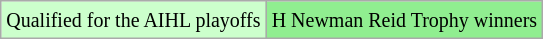<table class="wikitable">
<tr>
<td style="background:#ccffcc;"><small>Qualified for the AIHL playoffs</small></td>
<td style="background:#90EE90;"><small>H Newman Reid Trophy winners</small></td>
</tr>
</table>
